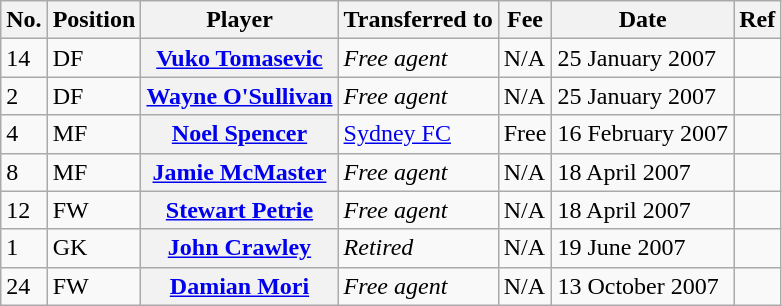<table class="wikitable plainrowheaders" style="text-align:center; text-align:left">
<tr>
<th scope=col>No.</th>
<th scope=col>Position</th>
<th scope=col>Player</th>
<th scope=col>Transferred to</th>
<th scope=col>Fee</th>
<th scope=col>Date</th>
<th scope=col>Ref</th>
</tr>
<tr>
<td>14</td>
<td>DF</td>
<th scope=row><a href='#'>Vuko Tomasevic</a></th>
<td><em>Free agent</em></td>
<td>N/A</td>
<td>25 January 2007</td>
<td></td>
</tr>
<tr>
<td>2</td>
<td>DF</td>
<th scope=row><a href='#'>Wayne O'Sullivan</a></th>
<td><em>Free agent</em></td>
<td>N/A</td>
<td>25 January 2007</td>
<td></td>
</tr>
<tr>
<td>4</td>
<td>MF</td>
<th scope=row><a href='#'>Noel Spencer</a></th>
<td><a href='#'>Sydney FC</a></td>
<td>Free</td>
<td>16 February 2007</td>
<td></td>
</tr>
<tr>
<td>8</td>
<td>MF</td>
<th scope=row><a href='#'>Jamie McMaster</a></th>
<td><em>Free agent</em></td>
<td>N/A</td>
<td>18 April 2007</td>
<td></td>
</tr>
<tr>
<td>12</td>
<td>FW</td>
<th scope=row><a href='#'>Stewart Petrie</a></th>
<td><em>Free agent</em></td>
<td>N/A</td>
<td>18 April 2007</td>
<td></td>
</tr>
<tr>
<td>1</td>
<td>GK</td>
<th scope=row><a href='#'>John Crawley</a></th>
<td><em>Retired</em></td>
<td>N/A</td>
<td>19 June 2007</td>
<td></td>
</tr>
<tr>
<td>24</td>
<td>FW</td>
<th scope=row><a href='#'>Damian Mori</a></th>
<td><em>Free agent</em></td>
<td>N/A</td>
<td>13 October 2007</td>
<td></td>
</tr>
</table>
